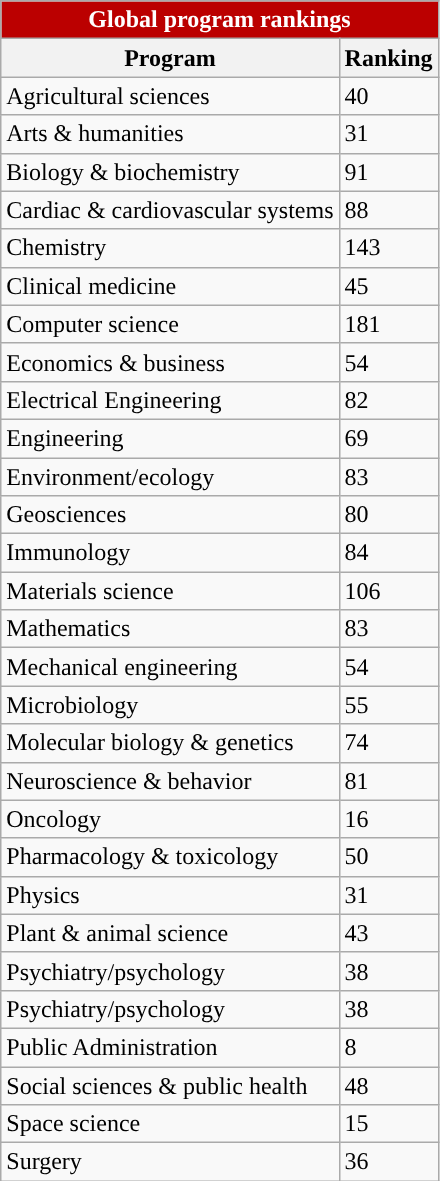<table class="wikitable sortable collapsible collapsed floatright" "text-align:center">
<tr>
<th colspan=4 style="background:#BB0000; color:white; ">Global program rankings</th>
</tr>
<tr>
<th>Program</th>
<th>Ranking</th>
</tr>
<tr>
<td>Agricultural sciences</td>
<td>40</td>
</tr>
<tr>
<td>Arts & humanities</td>
<td>31</td>
</tr>
<tr>
<td>Biology & biochemistry</td>
<td>91</td>
</tr>
<tr>
<td>Cardiac & cardiovascular systems</td>
<td>88</td>
</tr>
<tr>
<td>Chemistry</td>
<td>143</td>
</tr>
<tr>
<td>Clinical medicine</td>
<td>45</td>
</tr>
<tr>
<td>Computer science</td>
<td>181</td>
</tr>
<tr>
<td>Economics & business</td>
<td>54</td>
</tr>
<tr>
<td>Electrical Engineering</td>
<td>82</td>
</tr>
<tr>
<td>Engineering</td>
<td>69</td>
</tr>
<tr>
<td>Environment/ecology</td>
<td>83</td>
</tr>
<tr>
<td>Geosciences</td>
<td>80</td>
</tr>
<tr>
<td>Immunology</td>
<td>84</td>
</tr>
<tr>
<td>Materials science</td>
<td>106</td>
</tr>
<tr>
<td>Mathematics</td>
<td>83</td>
</tr>
<tr>
<td>Mechanical engineering</td>
<td>54</td>
</tr>
<tr>
<td>Microbiology</td>
<td>55</td>
</tr>
<tr>
<td>Molecular biology & genetics</td>
<td>74</td>
</tr>
<tr>
<td>Neuroscience & behavior</td>
<td>81</td>
</tr>
<tr>
<td>Oncology</td>
<td>16</td>
</tr>
<tr>
<td>Pharmacology & toxicology</td>
<td>50</td>
</tr>
<tr>
<td>Physics</td>
<td>31</td>
</tr>
<tr>
<td>Plant & animal science</td>
<td>43</td>
</tr>
<tr>
<td>Psychiatry/psychology</td>
<td>38</td>
</tr>
<tr>
<td>Psychiatry/psychology</td>
<td>38</td>
</tr>
<tr>
<td>Public Administration</td>
<td>8</td>
</tr>
<tr>
<td>Social sciences & public health</td>
<td>48</td>
</tr>
<tr>
<td>Space science</td>
<td>15</td>
</tr>
<tr>
<td>Surgery</td>
<td>36</td>
</tr>
</table>
